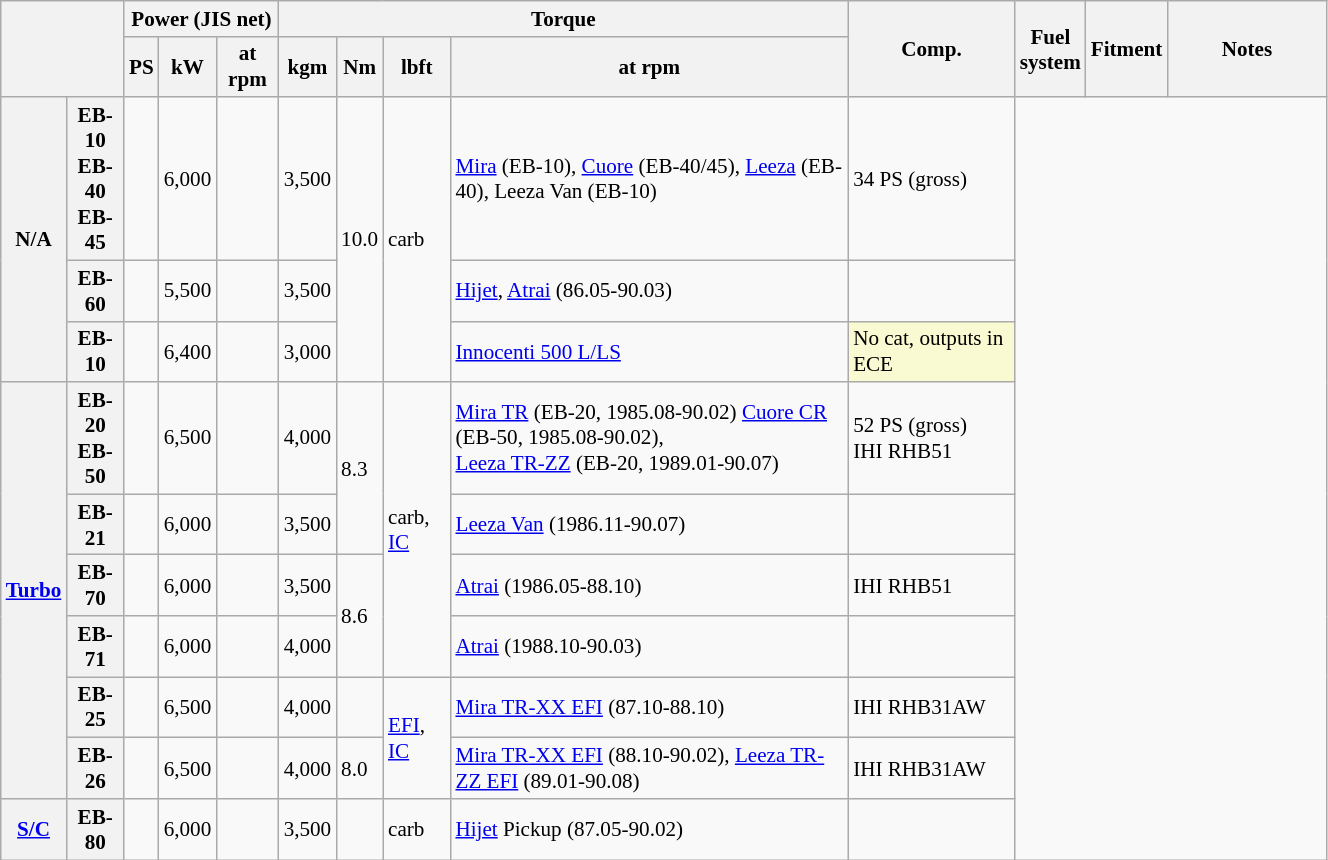<table class="wikitable" width="70%" style="font-size:88%;">
<tr>
<th rowspan="2" colspan="2"></th>
<th colspan="3">Power (JIS net)</th>
<th colspan="4">Torque</th>
<th rowspan="2">Comp.</th>
<th rowspan="2">Fuel<br>system</th>
<th rowspan="2">Fitment</th>
<th rowspan="2" width="12%">Notes</th>
</tr>
<tr>
<th>PS</th>
<th>kW</th>
<th>at rpm</th>
<th>kgm</th>
<th>Nm</th>
<th>lbft</th>
<th>at rpm</th>
</tr>
<tr>
<th rowspan="3">N/A</th>
<th rowspan="1">EB-10<br>EB-40<br>EB-45</th>
<td></td>
<td>6,000</td>
<td></td>
<td>3,500</td>
<td rowspan="3">10.0</td>
<td rowspan="3">carb</td>
<td><a href='#'>Mira</a> (EB-10), <a href='#'>Cuore</a> (EB-40/45), <a href='#'>Leeza</a> (EB-40), Leeza Van (EB-10)</td>
<td>34 PS (gross)</td>
</tr>
<tr>
<th>EB-60</th>
<td></td>
<td>5,500</td>
<td></td>
<td>3,500</td>
<td><a href='#'>Hijet</a>, <a href='#'>Atrai</a> (86.05-90.03)</td>
<td></td>
</tr>
<tr>
<th>EB-10</th>
<td></td>
<td>6,400</td>
<td></td>
<td>3,000</td>
<td><a href='#'>Innocenti 500 L/LS</a></td>
<td style="background-color:#FAFAD2">No cat, outputs in ECE</td>
</tr>
<tr>
<th rowspan="6"><a href='#'>Turbo</a></th>
<th rowspan="1">EB-20<br>EB-50</th>
<td></td>
<td>6,500</td>
<td></td>
<td>4,000</td>
<td rowspan="2">8.3</td>
<td rowspan="4">carb, <a href='#'>IC</a></td>
<td><a href='#'>Mira TR</a> (EB-20, 1985.08-90.02) <a href='#'>Cuore CR</a> (EB-50, 1985.08-90.02),<br><a href='#'>Leeza TR-ZZ</a> (EB-20, 1989.01-90.07)</td>
<td>52 PS (gross)<br>IHI RHB51</td>
</tr>
<tr>
<th rowspan="1">EB-21</th>
<td></td>
<td>6,000</td>
<td></td>
<td>3,500</td>
<td><a href='#'>Leeza Van</a> (1986.11-90.07)</td>
<td></td>
</tr>
<tr>
<th rowspan="1">EB-70</th>
<td></td>
<td>6,000</td>
<td></td>
<td>3,500</td>
<td rowspan="2">8.6</td>
<td><a href='#'>Atrai</a> (1986.05-88.10)</td>
<td>IHI RHB51</td>
</tr>
<tr>
<th rowspan="1">EB-71</th>
<td></td>
<td>6,000</td>
<td></td>
<td>4,000</td>
<td><a href='#'>Atrai</a> (1988.10-90.03)</td>
<td></td>
</tr>
<tr>
<th rowspan="1">EB-25</th>
<td></td>
<td>6,500</td>
<td></td>
<td>4,000</td>
<td></td>
<td rowspan="2"><a href='#'>EFI</a>, <a href='#'>IC</a></td>
<td><a href='#'>Mira TR-XX EFI</a> (87.10-88.10)</td>
<td>IHI RHB31AW</td>
</tr>
<tr>
<th rowspan="1">EB-26</th>
<td></td>
<td>6,500</td>
<td></td>
<td>4,000</td>
<td>8.0</td>
<td><a href='#'>Mira TR-XX EFI</a> (88.10-90.02), <a href='#'>Leeza TR-ZZ EFI</a> (89.01-90.08)</td>
<td>IHI RHB31AW</td>
</tr>
<tr>
<th><a href='#'>S/C</a></th>
<th>EB-80</th>
<td></td>
<td>6,000</td>
<td></td>
<td>3,500</td>
<td></td>
<td>carb</td>
<td><a href='#'>Hijet</a> Pickup (87.05-90.02)</td>
<td></td>
</tr>
</table>
